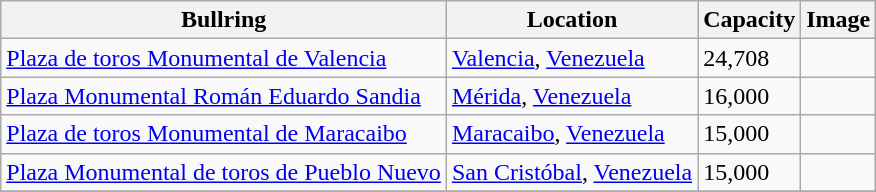<table class="wikitable sortable">
<tr>
<th>Bullring</th>
<th>Location</th>
<th>Capacity</th>
<th>Image</th>
</tr>
<tr>
<td><a href='#'>Plaza de toros Monumental de Valencia</a></td>
<td><a href='#'>Valencia</a>, <a href='#'>Venezuela</a></td>
<td>24,708</td>
<td></td>
</tr>
<tr>
<td><a href='#'>Plaza Monumental Román Eduardo Sandia</a></td>
<td><a href='#'>Mérida</a>, <a href='#'>Venezuela</a></td>
<td>16,000</td>
<td></td>
</tr>
<tr>
<td><a href='#'>Plaza de toros Monumental de Maracaibo</a></td>
<td><a href='#'>Maracaibo</a>, <a href='#'>Venezuela</a></td>
<td>15,000</td>
<td></td>
</tr>
<tr>
<td><a href='#'>Plaza Monumental de toros de Pueblo Nuevo</a></td>
<td><a href='#'>San Cristóbal</a>, <a href='#'>Venezuela</a></td>
<td>15,000</td>
<td></td>
</tr>
<tr>
</tr>
</table>
